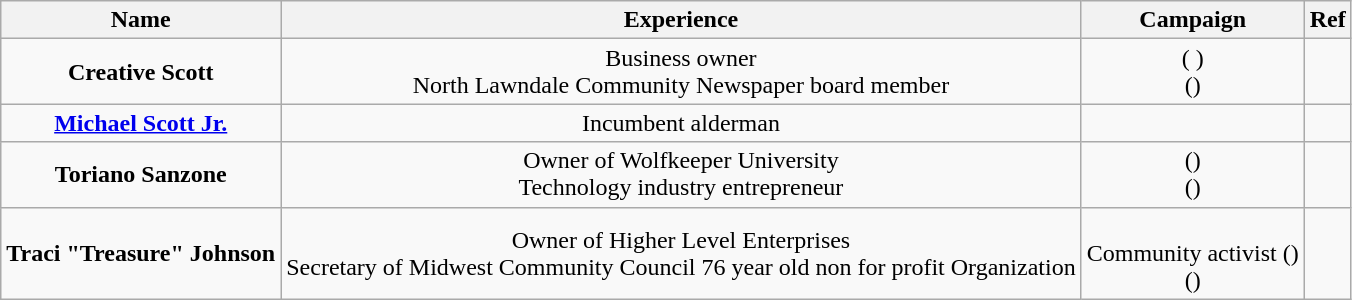<table class="wikitable" style="text-align:center">
<tr>
<th>Name</th>
<th>Experience</th>
<th>Campaign</th>
<th>Ref</th>
</tr>
<tr>
<td><strong>Creative Scott</strong></td>
<td>Business owner<br>North Lawndale Community Newspaper board member</td>
<td>( )<br>()</td>
<td></td>
</tr>
<tr>
<td><strong><a href='#'>Michael Scott Jr.</a></strong></td>
<td>Incumbent alderman</td>
<td></td>
<td></td>
</tr>
<tr>
<td><strong>Toriano Sanzone</strong></td>
<td>Owner of Wolfkeeper University<br>Technology industry entrepreneur</td>
<td>()<br>()</td>
<td></td>
</tr>
<tr>
<td><strong>Traci "Treasure" Johnson</strong></td>
<td>Owner of Higher Level Enterprises<br>Secretary of Midwest Community Council 76 year old non for profit Organization</td>
<td><br>Community activist
()<br>()</td>
<td></td>
</tr>
</table>
